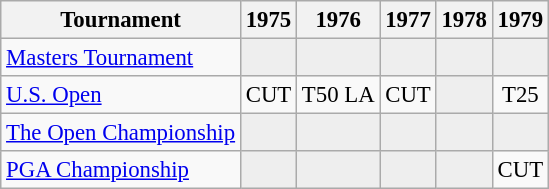<table class="wikitable" style="font-size:95%;text-align:center;">
<tr>
<th>Tournament</th>
<th>1975</th>
<th>1976</th>
<th>1977</th>
<th>1978</th>
<th>1979</th>
</tr>
<tr>
<td align=left><a href='#'>Masters Tournament</a></td>
<td style="background:#eeeeee;"></td>
<td style="background:#eeeeee;"></td>
<td style="background:#eeeeee;"></td>
<td style="background:#eeeeee;"></td>
<td style="background:#eeeeee;"></td>
</tr>
<tr>
<td align=left><a href='#'>U.S. Open</a></td>
<td>CUT</td>
<td>T50 <span>LA</span></td>
<td>CUT</td>
<td style="background:#eeeeee;"></td>
<td>T25</td>
</tr>
<tr>
<td align=left><a href='#'>The Open Championship</a></td>
<td style="background:#eeeeee;"></td>
<td style="background:#eeeeee;"></td>
<td style="background:#eeeeee;"></td>
<td style="background:#eeeeee;"></td>
<td style="background:#eeeeee;"></td>
</tr>
<tr>
<td align=left><a href='#'>PGA Championship</a></td>
<td style="background:#eeeeee;"></td>
<td style="background:#eeeeee;"></td>
<td style="background:#eeeeee;"></td>
<td style="background:#eeeeee;"></td>
<td>CUT</td>
</tr>
</table>
